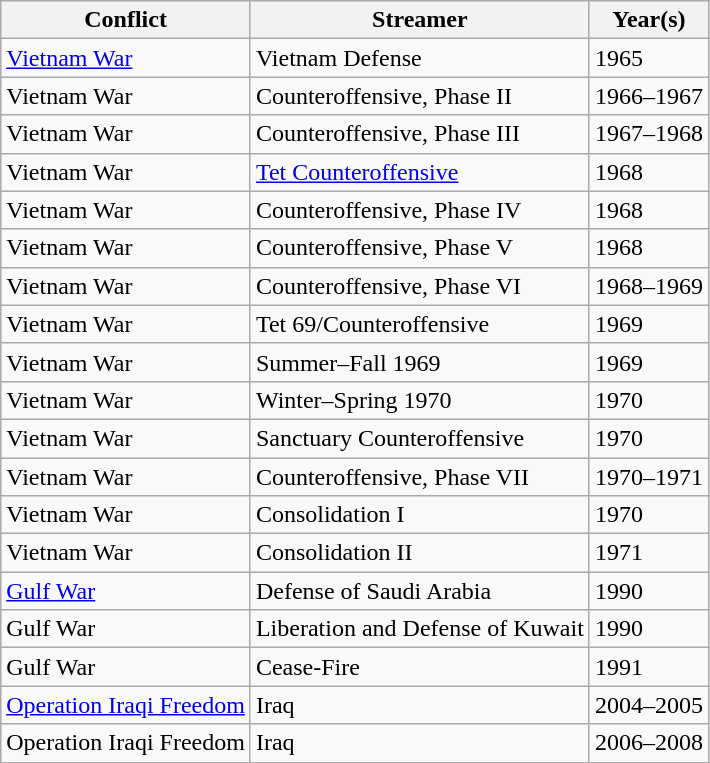<table class=wikitable>
<tr style="background:#efefef;">
<th>Conflict</th>
<th>Streamer</th>
<th>Year(s)</th>
</tr>
<tr>
<td><a href='#'>Vietnam War</a></td>
<td>Vietnam Defense</td>
<td>1965</td>
</tr>
<tr>
<td>Vietnam War</td>
<td>Counteroffensive, Phase II</td>
<td>1966–1967</td>
</tr>
<tr>
<td>Vietnam War</td>
<td>Counteroffensive, Phase III</td>
<td>1967–1968</td>
</tr>
<tr>
<td>Vietnam War</td>
<td><a href='#'>Tet Counteroffensive</a></td>
<td>1968</td>
</tr>
<tr>
<td>Vietnam War</td>
<td>Counteroffensive, Phase IV</td>
<td>1968</td>
</tr>
<tr>
<td>Vietnam War</td>
<td>Counteroffensive, Phase V</td>
<td>1968</td>
</tr>
<tr>
<td>Vietnam War</td>
<td>Counteroffensive, Phase VI</td>
<td>1968–1969</td>
</tr>
<tr>
<td>Vietnam War</td>
<td>Tet 69/Counteroffensive</td>
<td>1969</td>
</tr>
<tr>
<td>Vietnam War</td>
<td>Summer–Fall 1969</td>
<td>1969</td>
</tr>
<tr>
<td>Vietnam War</td>
<td>Winter–Spring 1970</td>
<td>1970</td>
</tr>
<tr>
<td>Vietnam War</td>
<td>Sanctuary Counteroffensive</td>
<td>1970</td>
</tr>
<tr>
<td>Vietnam War</td>
<td>Counteroffensive, Phase VII</td>
<td>1970–1971</td>
</tr>
<tr>
<td>Vietnam War</td>
<td>Consolidation I</td>
<td>1970</td>
</tr>
<tr>
<td>Vietnam War</td>
<td>Consolidation II</td>
<td>1971</td>
</tr>
<tr>
<td><a href='#'>Gulf War</a></td>
<td>Defense of Saudi Arabia</td>
<td>1990</td>
</tr>
<tr>
<td>Gulf War</td>
<td>Liberation and Defense of Kuwait</td>
<td>1990</td>
</tr>
<tr>
<td>Gulf War</td>
<td>Cease-Fire</td>
<td>1991</td>
</tr>
<tr>
<td><a href='#'>Operation Iraqi Freedom</a></td>
<td>Iraq</td>
<td>2004–2005</td>
</tr>
<tr>
<td>Operation Iraqi Freedom</td>
<td>Iraq</td>
<td>2006–2008</td>
</tr>
</table>
